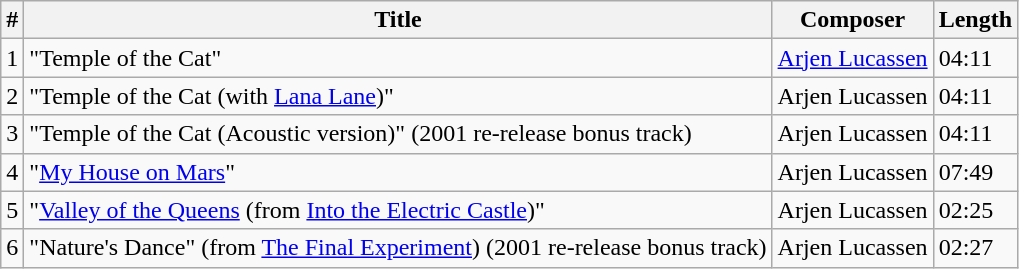<table class="wikitable">
<tr>
<th>#</th>
<th>Title</th>
<th>Composer</th>
<th>Length</th>
</tr>
<tr>
<td>1</td>
<td>"Temple of the Cat"</td>
<td><a href='#'>Arjen Lucassen</a></td>
<td>04:11</td>
</tr>
<tr>
<td>2</td>
<td>"Temple of the Cat (with <a href='#'>Lana Lane</a>)"</td>
<td>Arjen Lucassen</td>
<td>04:11</td>
</tr>
<tr>
<td>3</td>
<td>"Temple of the Cat (Acoustic version)" (2001 re-release bonus track)</td>
<td>Arjen Lucassen</td>
<td>04:11</td>
</tr>
<tr>
<td>4</td>
<td>"<a href='#'>My House on Mars</a>"</td>
<td>Arjen Lucassen</td>
<td>07:49</td>
</tr>
<tr>
<td>5</td>
<td>"<a href='#'>Valley of the Queens</a> (from <a href='#'>Into the Electric Castle</a>)"</td>
<td>Arjen Lucassen</td>
<td>02:25</td>
</tr>
<tr>
<td>6</td>
<td>"Nature's Dance" (from <a href='#'>The Final Experiment</a>) (2001 re-release bonus track)</td>
<td>Arjen Lucassen</td>
<td>02:27</td>
</tr>
</table>
